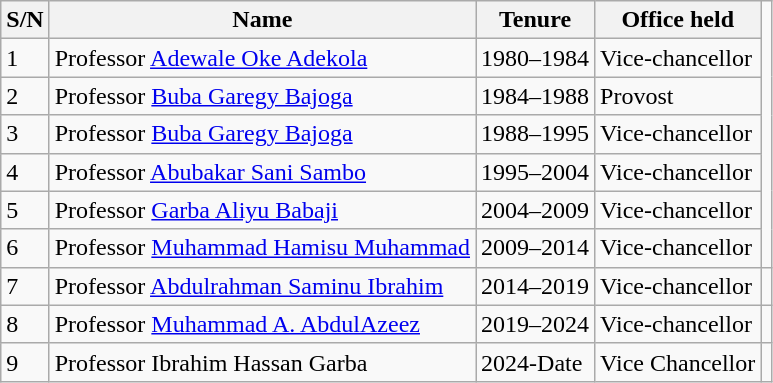<table class="wikitable">
<tr>
<th>S/N</th>
<th>Name</th>
<th>Tenure</th>
<th>Office held</th>
</tr>
<tr>
<td>1</td>
<td>Professor <a href='#'>Adewale Oke Adekola</a></td>
<td>1980–1984</td>
<td>Vice-chancellor</td>
</tr>
<tr>
<td>2</td>
<td>Professor <a href='#'>Buba Garegy Bajoga</a></td>
<td>1984–1988</td>
<td>Provost</td>
</tr>
<tr>
<td>3</td>
<td>Professor <a href='#'>Buba Garegy Bajoga</a></td>
<td>1988–1995</td>
<td>Vice-chancellor</td>
</tr>
<tr>
<td>4</td>
<td>Professor <a href='#'>Abubakar Sani Sambo</a></td>
<td>1995–2004</td>
<td>Vice-chancellor</td>
</tr>
<tr>
<td>5</td>
<td>Professor <a href='#'>Garba Aliyu Babaji</a></td>
<td>2004–2009</td>
<td>Vice-chancellor</td>
</tr>
<tr>
<td>6</td>
<td>Professor <a href='#'>Muhammad Hamisu Muhammad</a></td>
<td>2009–2014</td>
<td>Vice-chancellor</td>
</tr>
<tr>
<td>7</td>
<td>Professor <a href='#'>Abdulrahman Saminu Ibrahim</a></td>
<td>2014–2019</td>
<td>Vice-chancellor</td>
<td></td>
</tr>
<tr>
<td>8</td>
<td>Professor <a href='#'>Muhammad A. AbdulAzeez</a></td>
<td>2019–2024</td>
<td>Vice-chancellor</td>
<td></td>
</tr>
<tr>
<td>9</td>
<td>Professor Ibrahim Hassan Garba</td>
<td>2024-Date</td>
<td>Vice Chancellor</td>
<td></td>
</tr>
</table>
